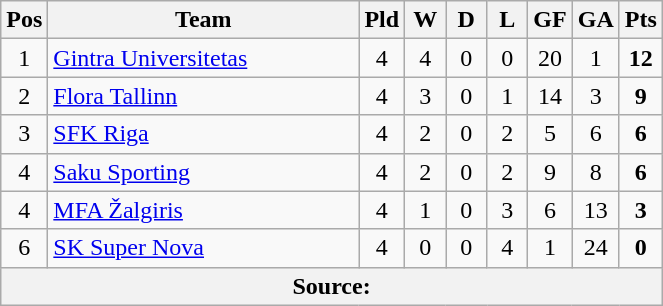<table class="wikitable" style="text-align: center;">
<tr>
<th width=20px>Pos</th>
<th width=200px>Team</th>
<th width=20px>Pld</th>
<th width=20px>W</th>
<th width=20px>D</th>
<th width=20px>L</th>
<th width=20px>GF</th>
<th width=20px>GA</th>
<th width=20px>Pts</th>
</tr>
<tr>
<td>1</td>
<td align=left> <a href='#'>Gintra Universitetas</a></td>
<td>4</td>
<td>4</td>
<td>0</td>
<td>0</td>
<td>20</td>
<td>1</td>
<td><strong>12</strong></td>
</tr>
<tr>
<td>2</td>
<td align=left> <a href='#'>Flora Tallinn</a></td>
<td>4</td>
<td>3</td>
<td>0</td>
<td>1</td>
<td>14</td>
<td>3</td>
<td><strong>9</strong></td>
</tr>
<tr>
<td>3</td>
<td align=left> <a href='#'>SFK Riga</a></td>
<td>4</td>
<td>2</td>
<td>0</td>
<td>2</td>
<td>5</td>
<td>6</td>
<td><strong>6</strong></td>
</tr>
<tr>
<td>4</td>
<td align=left> <a href='#'>Saku Sporting</a></td>
<td>4</td>
<td>2</td>
<td>0</td>
<td>2</td>
<td>9</td>
<td>8</td>
<td><strong>6</strong></td>
</tr>
<tr>
<td>4</td>
<td align=left> <a href='#'>MFA Žalgiris</a></td>
<td>4</td>
<td>1</td>
<td>0</td>
<td>3</td>
<td>6</td>
<td>13</td>
<td><strong>3</strong></td>
</tr>
<tr>
<td>6</td>
<td align=left> <a href='#'>SK Super Nova</a></td>
<td>4</td>
<td>0</td>
<td>0</td>
<td>4</td>
<td>1</td>
<td>24</td>
<td><strong>0</strong></td>
</tr>
<tr>
<th colspan=9>Source:</th>
</tr>
</table>
